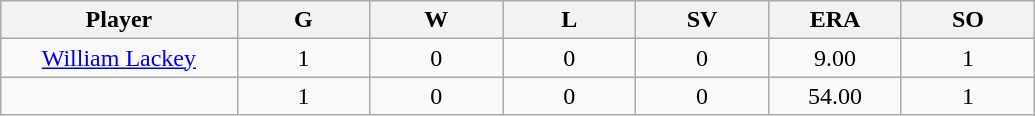<table class="wikitable sortable">
<tr>
<th bgcolor="#DDDDFF" width="16%">Player</th>
<th bgcolor="#DDDDFF" width="9%">G</th>
<th bgcolor="#DDDDFF" width="9%">W</th>
<th bgcolor="#DDDDFF" width="9%">L</th>
<th bgcolor="#DDDDFF" width="9%">SV</th>
<th bgcolor="#DDDDFF" width="9%">ERA</th>
<th bgcolor="#DDDDFF" width="9%">SO</th>
</tr>
<tr align="center">
<td><a href='#'>William Lackey</a></td>
<td>1</td>
<td>0</td>
<td>0</td>
<td>0</td>
<td>9.00</td>
<td>1</td>
</tr>
<tr align="center">
<td></td>
<td>1</td>
<td>0</td>
<td>0</td>
<td>0</td>
<td>54.00</td>
<td>1</td>
</tr>
</table>
